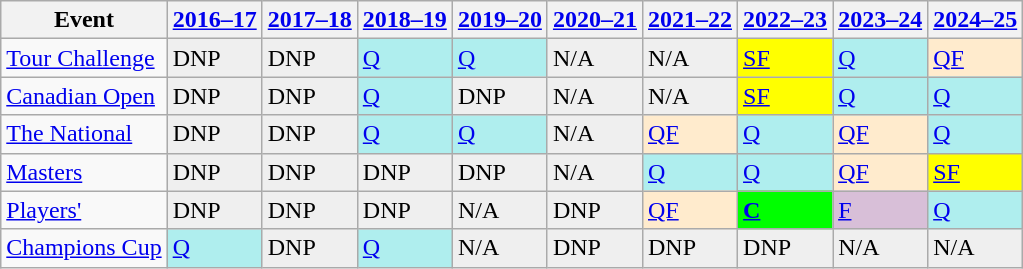<table class="wikitable" border="1">
<tr>
<th>Event</th>
<th><a href='#'>2016–17</a></th>
<th><a href='#'>2017–18</a></th>
<th><a href='#'>2018–19</a></th>
<th><a href='#'>2019–20</a></th>
<th><a href='#'>2020–21</a></th>
<th><a href='#'>2021–22</a></th>
<th><a href='#'>2022–23</a></th>
<th><a href='#'>2023–24</a></th>
<th><a href='#'>2024–25</a></th>
</tr>
<tr>
<td><a href='#'>Tour Challenge</a></td>
<td style="background:#EFEFEF;">DNP</td>
<td style="background:#EFEFEF;">DNP</td>
<td style="background:#afeeee;"><a href='#'>Q</a></td>
<td style="background:#afeeee;"><a href='#'>Q</a></td>
<td style="background:#EFEFEF;">N/A</td>
<td style="background:#EFEFEF;">N/A</td>
<td style="background:yellow;"><a href='#'>SF</a></td>
<td style="background:#afeeee;"><a href='#'>Q</a></td>
<td style="background:#ffebcd;"><a href='#'>QF</a></td>
</tr>
<tr>
<td><a href='#'>Canadian Open</a></td>
<td style="background:#EFEFEF;">DNP</td>
<td style="background:#EFEFEF;">DNP</td>
<td style="background:#afeeee;"><a href='#'>Q</a></td>
<td style="background:#EFEFEF;">DNP</td>
<td style="background:#EFEFEF;">N/A</td>
<td style="background:#EFEFEF;">N/A</td>
<td style="background:yellow;"><a href='#'>SF</a></td>
<td style="background:#afeeee;"><a href='#'>Q</a></td>
<td style="background:#afeeee;"><a href='#'>Q</a></td>
</tr>
<tr>
<td><a href='#'>The National</a></td>
<td style="background:#EFEFEF;">DNP</td>
<td style="background:#EFEFEF;">DNP</td>
<td style="background:#afeeee;"><a href='#'>Q</a></td>
<td style="background:#afeeee;"><a href='#'>Q</a></td>
<td style="background:#EFEFEF;">N/A</td>
<td style="background:#ffebcd;"><a href='#'>QF</a></td>
<td style="background:#afeeee;"><a href='#'>Q</a></td>
<td style="background:#ffebcd;"><a href='#'>QF</a></td>
<td style="background:#afeeee;"><a href='#'>Q</a></td>
</tr>
<tr>
<td><a href='#'>Masters</a></td>
<td style="background:#EFEFEF;">DNP</td>
<td style="background:#EFEFEF;">DNP</td>
<td style="background:#EFEFEF;">DNP</td>
<td style="background:#EFEFEF;">DNP</td>
<td style="background:#EFEFEF;">N/A</td>
<td style="background:#afeeee;"><a href='#'>Q</a></td>
<td style="background:#afeeee;"><a href='#'>Q</a></td>
<td style="background:#ffebcd;"><a href='#'>QF</a></td>
<td style="background:yellow;"><a href='#'>SF</a></td>
</tr>
<tr>
<td><a href='#'>Players'</a></td>
<td style="background:#EFEFEF;">DNP</td>
<td style="background:#EFEFEF;">DNP</td>
<td style="background:#EFEFEF;">DNP</td>
<td style="background:#EFEFEF;">N/A</td>
<td style="background:#EFEFEF;">DNP</td>
<td style="background:#ffebcd;"><a href='#'>QF</a></td>
<td style="background:#0f0;"><strong><a href='#'>C</a></strong></td>
<td style="background:thistle;"><a href='#'>F</a></td>
<td style="background:#afeeee;"><a href='#'>Q</a></td>
</tr>
<tr>
<td><a href='#'>Champions Cup</a></td>
<td style="background:#afeeee;"><a href='#'>Q</a></td>
<td style="background:#EFEFEF;">DNP</td>
<td style="background:#afeeee;"><a href='#'>Q</a></td>
<td style="background:#EFEFEF;">N/A</td>
<td style="background:#EFEFEF;">DNP</td>
<td style="background:#EFEFEF;">DNP</td>
<td style="background:#EFEFEF;">DNP</td>
<td style="background:#EFEFEF;">N/A</td>
<td style="background:#EFEFEF;">N/A</td>
</tr>
</table>
